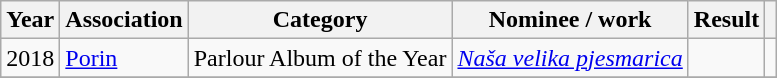<table class="wikitable sortable">
<tr>
<th>Year</th>
<th>Association</th>
<th>Category</th>
<th>Nominee / work</th>
<th>Result</th>
<th class="unsortable"></th>
</tr>
<tr>
<td>2018</td>
<td rowspan="1"><a href='#'>Porin</a></td>
<td>Parlour Album of the Year</td>
<td><em><a href='#'>Naša velika pjesmarica</a></em></td>
<td></td>
<td></td>
</tr>
<tr>
</tr>
</table>
